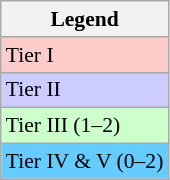<table class="wikitable" style="font-size:90%">
<tr style="background:#f7f7f7;">
<th>Legend</th>
</tr>
<tr>
<td bgcolor=#ffcccc>Tier I</td>
</tr>
<tr>
<td bgcolor=#ccccff>Tier II</td>
</tr>
<tr>
<td style="background:#ccffcc;">Tier III (1–2)</td>
</tr>
<tr>
<td style="background:#66ccff;">Tier IV & V (0–2)</td>
</tr>
</table>
